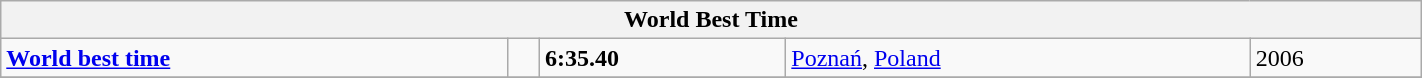<table class="wikitable" width=75%>
<tr>
<th colspan=5>World Best Time</th>
</tr>
<tr>
<td><strong><a href='#'>World best time</a></strong></td>
<td></td>
<td><strong>6:35.40</strong></td>
<td><a href='#'>Poznań</a>, <a href='#'>Poland</a></td>
<td>2006</td>
</tr>
<tr>
</tr>
</table>
